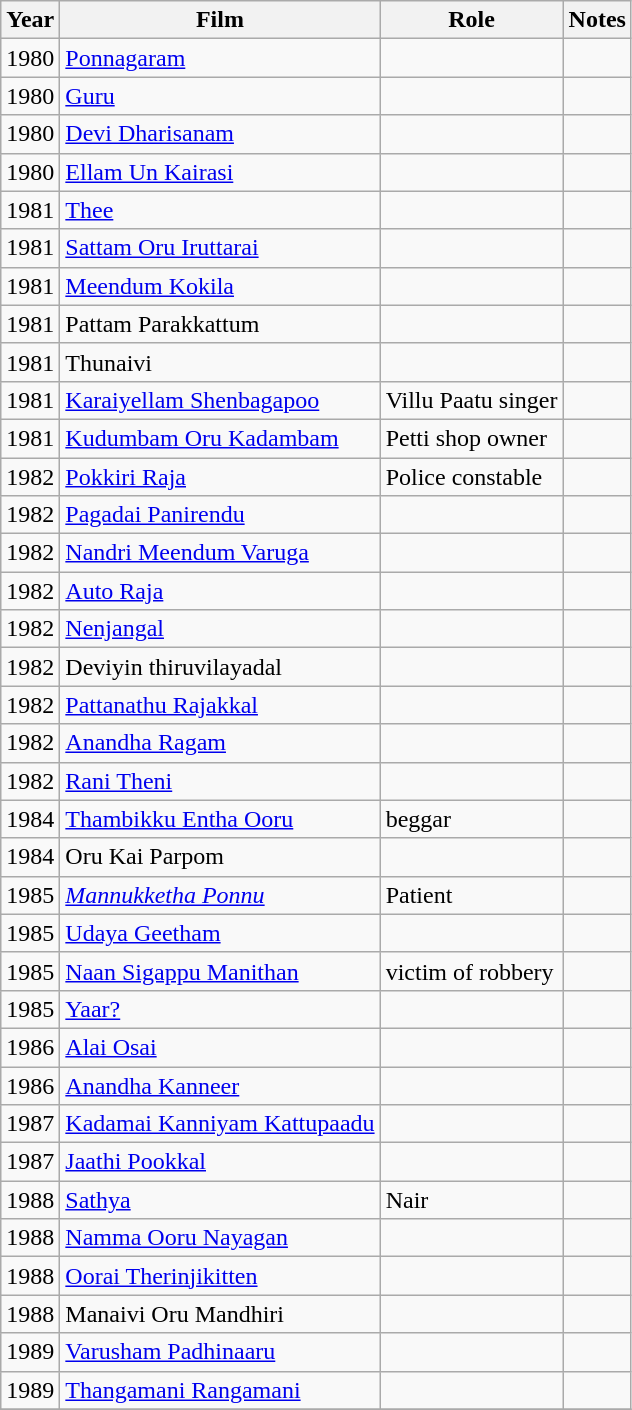<table class="wikitable sortable">
<tr>
<th>Year</th>
<th>Film</th>
<th>Role</th>
<th>Notes</th>
</tr>
<tr>
<td>1980</td>
<td><a href='#'>Ponnagaram</a></td>
<td></td>
<td></td>
</tr>
<tr>
<td>1980</td>
<td><a href='#'>Guru</a></td>
<td></td>
<td></td>
</tr>
<tr>
<td>1980</td>
<td><a href='#'>Devi Dharisanam</a></td>
<td></td>
<td></td>
</tr>
<tr>
<td>1980</td>
<td><a href='#'>Ellam Un Kairasi</a></td>
<td></td>
<td></td>
</tr>
<tr>
<td>1981</td>
<td><a href='#'>Thee</a></td>
<td></td>
<td></td>
</tr>
<tr>
<td>1981</td>
<td><a href='#'>Sattam Oru Iruttarai</a></td>
<td></td>
<td></td>
</tr>
<tr>
<td>1981</td>
<td><a href='#'>Meendum Kokila</a></td>
<td></td>
<td></td>
</tr>
<tr>
<td>1981</td>
<td>Pattam Parakkattum</td>
<td></td>
<td></td>
</tr>
<tr>
<td>1981</td>
<td>Thunaivi</td>
<td></td>
<td></td>
</tr>
<tr>
<td>1981</td>
<td><a href='#'>Karaiyellam Shenbagapoo</a></td>
<td>Villu Paatu singer</td>
<td></td>
</tr>
<tr>
<td>1981</td>
<td><a href='#'>Kudumbam Oru Kadambam</a></td>
<td>Petti shop owner</td>
<td></td>
</tr>
<tr>
<td>1982</td>
<td><a href='#'>Pokkiri Raja</a></td>
<td>Police constable</td>
<td></td>
</tr>
<tr>
<td>1982</td>
<td><a href='#'>Pagadai Panirendu</a></td>
<td></td>
<td></td>
</tr>
<tr>
<td>1982</td>
<td><a href='#'>Nandri Meendum Varuga</a></td>
<td></td>
<td></td>
</tr>
<tr>
<td>1982</td>
<td><a href='#'>Auto Raja</a></td>
<td></td>
<td></td>
</tr>
<tr>
<td>1982</td>
<td><a href='#'>Nenjangal</a></td>
<td></td>
<td></td>
</tr>
<tr>
<td>1982</td>
<td>Deviyin thiruvilayadal</td>
<td></td>
<td></td>
</tr>
<tr>
<td>1982</td>
<td><a href='#'>Pattanathu Rajakkal</a></td>
<td></td>
<td></td>
</tr>
<tr>
<td>1982</td>
<td><a href='#'>Anandha Ragam</a></td>
<td></td>
<td></td>
</tr>
<tr>
<td>1982</td>
<td><a href='#'>Rani Theni</a></td>
<td></td>
<td></td>
</tr>
<tr>
<td>1984</td>
<td><a href='#'>Thambikku Entha Ooru</a></td>
<td>beggar</td>
<td></td>
</tr>
<tr>
<td>1984</td>
<td>Oru Kai Parpom</td>
<td></td>
<td></td>
</tr>
<tr>
<td>1985</td>
<td><em><a href='#'>Mannukketha Ponnu</a></em></td>
<td>Patient</td>
<td></td>
</tr>
<tr>
<td>1985</td>
<td><a href='#'>Udaya Geetham</a></td>
<td></td>
<td></td>
</tr>
<tr>
<td>1985</td>
<td><a href='#'>Naan Sigappu Manithan</a></td>
<td>victim of robbery</td>
<td></td>
</tr>
<tr>
<td>1985</td>
<td><a href='#'>Yaar?</a></td>
<td></td>
<td></td>
</tr>
<tr>
<td>1986</td>
<td><a href='#'>Alai Osai</a></td>
<td></td>
<td></td>
</tr>
<tr>
<td>1986</td>
<td><a href='#'>Anandha Kanneer</a></td>
<td></td>
<td></td>
</tr>
<tr>
<td>1987</td>
<td><a href='#'>Kadamai Kanniyam Kattupaadu</a></td>
<td></td>
<td></td>
</tr>
<tr>
<td>1987</td>
<td><a href='#'>Jaathi Pookkal</a></td>
<td></td>
<td></td>
</tr>
<tr>
<td>1988</td>
<td><a href='#'>Sathya</a></td>
<td>Nair</td>
<td></td>
</tr>
<tr>
<td>1988</td>
<td><a href='#'>Namma Ooru Nayagan</a></td>
<td></td>
<td></td>
</tr>
<tr>
<td>1988</td>
<td><a href='#'>Oorai Therinjikitten</a></td>
<td></td>
<td></td>
</tr>
<tr>
<td>1988</td>
<td>Manaivi Oru Mandhiri</td>
<td></td>
<td></td>
</tr>
<tr>
<td>1989</td>
<td><a href='#'>Varusham Padhinaaru</a></td>
<td></td>
<td></td>
</tr>
<tr>
<td>1989</td>
<td><a href='#'>Thangamani Rangamani</a></td>
<td></td>
<td></td>
</tr>
<tr>
</tr>
</table>
